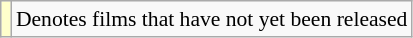<table class="wikitable" style="font-size:90%">
<tr>
<td style="background:#FFFFCC;"></td>
<td>Denotes films that have not yet been released</td>
</tr>
</table>
